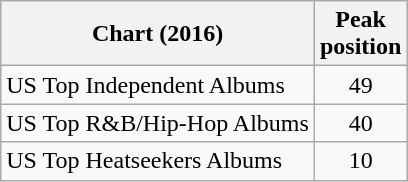<table class="wikitable">
<tr>
<th>Chart (2016)</th>
<th>Peak<br>position</th>
</tr>
<tr>
<td>US Top Independent Albums</td>
<td align="center">49</td>
</tr>
<tr>
<td>US Top R&B/Hip-Hop Albums</td>
<td align="center">40</td>
</tr>
<tr>
<td>US Top Heatseekers Albums</td>
<td align="center">10</td>
</tr>
</table>
